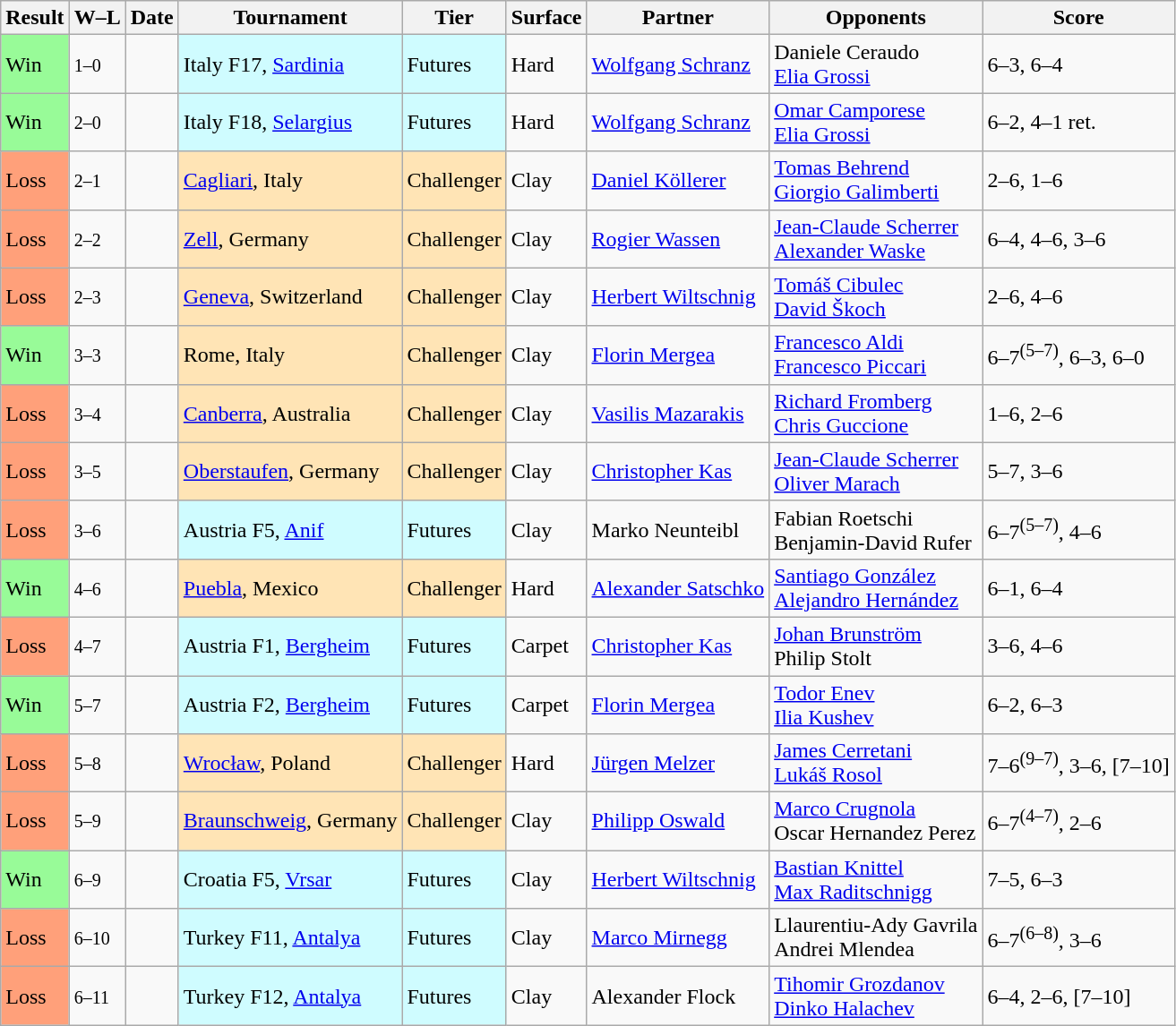<table class="sortable wikitable">
<tr>
<th>Result</th>
<th class="unsortable">W–L</th>
<th>Date</th>
<th>Tournament</th>
<th>Tier</th>
<th>Surface</th>
<th>Partner</th>
<th>Opponents</th>
<th class="unsortable">Score</th>
</tr>
<tr>
<td bgcolor=98FB98>Win</td>
<td><small>1–0</small></td>
<td></td>
<td style="background:#cffcff;">Italy F17, <a href='#'>Sardinia</a></td>
<td style="background:#cffcff;">Futures</td>
<td>Hard</td>
<td> <a href='#'>Wolfgang Schranz</a></td>
<td> Daniele Ceraudo <br>  <a href='#'>Elia Grossi</a></td>
<td>6–3, 6–4</td>
</tr>
<tr>
<td bgcolor=98FB98>Win</td>
<td><small>2–0</small></td>
<td></td>
<td style="background:#cffcff;">Italy F18, <a href='#'>Selargius</a></td>
<td style="background:#cffcff;">Futures</td>
<td>Hard</td>
<td> <a href='#'>Wolfgang Schranz</a></td>
<td> <a href='#'>Omar Camporese</a> <br>  <a href='#'>Elia Grossi</a></td>
<td>6–2, 4–1 ret.</td>
</tr>
<tr>
<td bgcolor=FFA07A>Loss</td>
<td><small>2–1</small></td>
<td></td>
<td style="background:moccasin;"><a href='#'>Cagliari</a>, Italy</td>
<td style="background:moccasin;">Challenger</td>
<td>Clay</td>
<td> <a href='#'>Daniel Köllerer</a></td>
<td> <a href='#'>Tomas Behrend</a> <br>  <a href='#'>Giorgio Galimberti</a></td>
<td>2–6, 1–6</td>
</tr>
<tr>
<td bgcolor=FFA07A>Loss</td>
<td><small>2–2</small></td>
<td></td>
<td style="background:moccasin;"><a href='#'>Zell</a>, Germany</td>
<td style="background:moccasin;">Challenger</td>
<td>Clay</td>
<td> <a href='#'>Rogier Wassen</a></td>
<td> <a href='#'>Jean-Claude Scherrer</a> <br>  <a href='#'>Alexander Waske</a></td>
<td>6–4, 4–6, 3–6</td>
</tr>
<tr>
<td bgcolor=FFA07A>Loss</td>
<td><small>2–3</small></td>
<td></td>
<td style="background:moccasin;"><a href='#'>Geneva</a>, Switzerland</td>
<td style="background:moccasin;">Challenger</td>
<td>Clay</td>
<td> <a href='#'>Herbert Wiltschnig</a></td>
<td> <a href='#'>Tomáš Cibulec</a> <br>  <a href='#'>David Škoch</a></td>
<td>2–6, 4–6</td>
</tr>
<tr>
<td bgcolor=98FB98>Win</td>
<td><small>3–3</small></td>
<td></td>
<td style="background:moccasin;">Rome, Italy</td>
<td style="background:moccasin;">Challenger</td>
<td>Clay</td>
<td> <a href='#'>Florin Mergea</a></td>
<td> <a href='#'>Francesco Aldi</a> <br>  <a href='#'>Francesco Piccari</a></td>
<td>6–7<sup>(5–7)</sup>, 6–3, 6–0</td>
</tr>
<tr>
<td bgcolor=FFA07A>Loss</td>
<td><small>3–4</small></td>
<td></td>
<td style="background:moccasin;"><a href='#'>Canberra</a>, Australia</td>
<td style="background:moccasin;">Challenger</td>
<td>Clay</td>
<td> <a href='#'>Vasilis Mazarakis</a></td>
<td> <a href='#'>Richard Fromberg</a> <br>  <a href='#'>Chris Guccione</a></td>
<td>1–6, 2–6</td>
</tr>
<tr>
<td bgcolor=FFA07A>Loss</td>
<td><small>3–5</small></td>
<td></td>
<td style="background:moccasin;"><a href='#'>Oberstaufen</a>, Germany</td>
<td style="background:moccasin;">Challenger</td>
<td>Clay</td>
<td> <a href='#'>Christopher Kas</a></td>
<td> <a href='#'>Jean-Claude Scherrer</a> <br>  <a href='#'>Oliver Marach</a></td>
<td>5–7, 3–6</td>
</tr>
<tr>
<td bgcolor=FFA07A>Loss</td>
<td><small>3–6</small></td>
<td></td>
<td style="background:#cffcff;">Austria F5, <a href='#'>Anif</a></td>
<td style="background:#cffcff;">Futures</td>
<td>Clay</td>
<td> Marko Neunteibl</td>
<td> Fabian Roetschi <br>  Benjamin-David Rufer</td>
<td>6–7<sup>(5–7)</sup>, 4–6</td>
</tr>
<tr>
<td bgcolor=98FB98>Win</td>
<td><small>4–6</small></td>
<td></td>
<td style="background:moccasin;"><a href='#'>Puebla</a>, Mexico</td>
<td style="background:moccasin;">Challenger</td>
<td>Hard</td>
<td> <a href='#'>Alexander Satschko</a></td>
<td> <a href='#'>Santiago González</a> <br>  <a href='#'>Alejandro Hernández</a></td>
<td>6–1, 6–4</td>
</tr>
<tr>
<td bgcolor=FFA07A>Loss</td>
<td><small>4–7</small></td>
<td></td>
<td style="background:#cffcff;">Austria F1, <a href='#'>Bergheim</a></td>
<td style="background:#cffcff;">Futures</td>
<td>Carpet</td>
<td> <a href='#'>Christopher Kas</a></td>
<td> <a href='#'>Johan Brunström</a> <br>  Philip Stolt</td>
<td>3–6, 4–6</td>
</tr>
<tr>
<td bgcolor=98FB98>Win</td>
<td><small>5–7</small></td>
<td></td>
<td style="background:#cffcff;">Austria F2, <a href='#'>Bergheim</a></td>
<td style="background:#cffcff;">Futures</td>
<td>Carpet</td>
<td> <a href='#'>Florin Mergea</a></td>
<td> <a href='#'>Todor Enev</a> <br>  <a href='#'>Ilia Kushev</a></td>
<td>6–2, 6–3</td>
</tr>
<tr>
<td bgcolor=FFA07A>Loss</td>
<td><small>5–8</small></td>
<td></td>
<td style="background:moccasin;"><a href='#'>Wrocław</a>, Poland</td>
<td style="background:moccasin;">Challenger</td>
<td>Hard</td>
<td> <a href='#'>Jürgen Melzer</a></td>
<td> <a href='#'>James Cerretani</a> <br>  <a href='#'>Lukáš Rosol</a></td>
<td>7–6<sup>(9–7)</sup>, 3–6, [7–10]</td>
</tr>
<tr>
<td bgcolor=FFA07A>Loss</td>
<td><small>5–9</small></td>
<td></td>
<td style="background:moccasin;"><a href='#'>Braunschweig</a>, Germany</td>
<td style="background:moccasin;">Challenger</td>
<td>Clay</td>
<td> <a href='#'>Philipp Oswald</a></td>
<td> <a href='#'>Marco Crugnola</a> <br>  Oscar Hernandez Perez</td>
<td>6–7<sup>(4–7)</sup>, 2–6</td>
</tr>
<tr>
<td bgcolor=98FB98>Win</td>
<td><small>6–9</small></td>
<td></td>
<td style="background:#cffcff;">Croatia F5, <a href='#'>Vrsar</a></td>
<td style="background:#cffcff;">Futures</td>
<td>Clay</td>
<td> <a href='#'>Herbert Wiltschnig</a></td>
<td> <a href='#'>Bastian Knittel</a> <br>  <a href='#'>Max Raditschnigg</a></td>
<td>7–5, 6–3</td>
</tr>
<tr>
<td bgcolor=FFA07A>Loss</td>
<td><small>6–10</small></td>
<td></td>
<td style="background:#cffcff;">Turkey F11, <a href='#'>Antalya</a></td>
<td style="background:#cffcff;">Futures</td>
<td>Clay</td>
<td> <a href='#'>Marco Mirnegg</a></td>
<td> Llaurentiu-Ady Gavrila <br>  Andrei Mlendea</td>
<td>6–7<sup>(6–8)</sup>, 3–6</td>
</tr>
<tr>
<td bgcolor=FFA07A>Loss</td>
<td><small>6–11</small></td>
<td></td>
<td style="background:#cffcff;">Turkey F12, <a href='#'>Antalya</a></td>
<td style="background:#cffcff;">Futures</td>
<td>Clay</td>
<td> Alexander Flock</td>
<td> <a href='#'>Tihomir Grozdanov</a> <br>  <a href='#'>Dinko Halachev</a></td>
<td>6–4, 2–6, [7–10]</td>
</tr>
</table>
